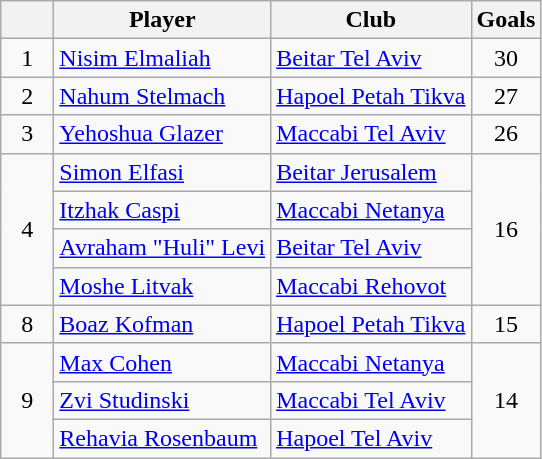<table class="wikitable" border="1">
<tr>
<th width="28"></th>
<th>Player</th>
<th>Club</th>
<th>Goals</th>
</tr>
<tr>
<td align=center>1</td>
<td><a href='#'>Nisim Elmaliah</a></td>
<td><a href='#'>Beitar Tel Aviv</a></td>
<td align=center>30</td>
</tr>
<tr>
<td align=center>2</td>
<td><a href='#'>Nahum Stelmach</a></td>
<td><a href='#'>Hapoel Petah Tikva</a></td>
<td align=center>27</td>
</tr>
<tr>
<td align=center>3</td>
<td><a href='#'>Yehoshua Glazer</a></td>
<td><a href='#'>Maccabi Tel Aviv</a></td>
<td align=center>26</td>
</tr>
<tr>
<td align=center rowspan=4>4</td>
<td><a href='#'>Simon Elfasi</a></td>
<td><a href='#'>Beitar Jerusalem</a></td>
<td align=center rowspan=4>16</td>
</tr>
<tr>
<td><a href='#'>Itzhak Caspi</a></td>
<td><a href='#'>Maccabi Netanya</a></td>
</tr>
<tr>
<td><a href='#'>Avraham "Huli" Levi</a></td>
<td><a href='#'>Beitar Tel Aviv</a></td>
</tr>
<tr>
<td><a href='#'>Moshe Litvak</a></td>
<td><a href='#'>Maccabi Rehovot</a></td>
</tr>
<tr>
<td align=center>8</td>
<td><a href='#'>Boaz Kofman</a></td>
<td><a href='#'>Hapoel Petah Tikva</a></td>
<td align=center>15</td>
</tr>
<tr>
<td align=center rowspan=3>9</td>
<td><a href='#'>Max Cohen</a></td>
<td><a href='#'>Maccabi Netanya</a></td>
<td align=center rowspan=3>14</td>
</tr>
<tr>
<td><a href='#'>Zvi Studinski</a></td>
<td><a href='#'>Maccabi Tel Aviv</a></td>
</tr>
<tr>
<td><a href='#'>Rehavia Rosenbaum</a></td>
<td><a href='#'>Hapoel Tel Aviv</a></td>
</tr>
</table>
